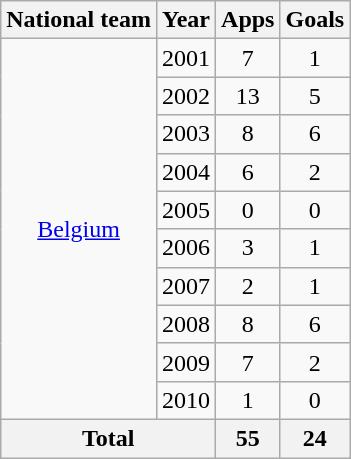<table class="wikitable" style="text-align:center">
<tr>
<th>National team</th>
<th>Year</th>
<th>Apps</th>
<th>Goals</th>
</tr>
<tr>
<td rowspan="10"><a href='#'>Belgium</a></td>
<td>2001</td>
<td>7</td>
<td>1</td>
</tr>
<tr>
<td>2002</td>
<td>13</td>
<td>5</td>
</tr>
<tr>
<td>2003</td>
<td>8</td>
<td>6</td>
</tr>
<tr>
<td>2004</td>
<td>6</td>
<td>2</td>
</tr>
<tr>
<td>2005</td>
<td>0</td>
<td>0</td>
</tr>
<tr>
<td>2006</td>
<td>3</td>
<td>1</td>
</tr>
<tr>
<td>2007</td>
<td>2</td>
<td>1</td>
</tr>
<tr>
<td>2008</td>
<td>8</td>
<td>6</td>
</tr>
<tr>
<td>2009</td>
<td>7</td>
<td>2</td>
</tr>
<tr>
<td>2010</td>
<td>1</td>
<td>0</td>
</tr>
<tr>
<th colspan="2">Total</th>
<th>55</th>
<th>24</th>
</tr>
</table>
